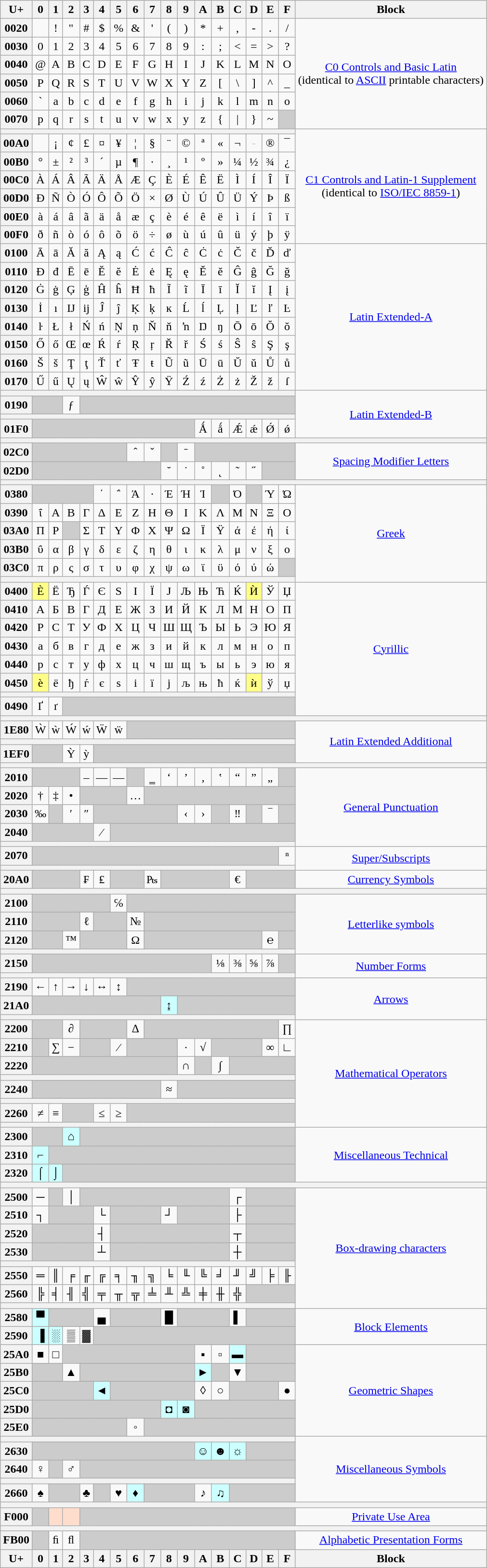<table class="wikitable notatypo" style="text-align:center">
<tr>
<th>U+</th>
<th>0</th>
<th>1</th>
<th>2</th>
<th>3</th>
<th>4</th>
<th>5</th>
<th>6</th>
<th>7</th>
<th>8</th>
<th>9</th>
<th>A</th>
<th>B</th>
<th>C</th>
<th>D</th>
<th>E</th>
<th>F</th>
<th>Block</th>
</tr>
<tr>
<th>0020</th>
<td>&#32;</td>
<td>!</td>
<td>"</td>
<td>#</td>
<td>$</td>
<td>%</td>
<td>&</td>
<td>'</td>
<td>(</td>
<td>)</td>
<td>*</td>
<td>+</td>
<td>,</td>
<td>-</td>
<td>.</td>
<td>/</td>
<td rowspan="6"><a href='#'>C0 Controls and Basic Latin</a><br>(identical to <a href='#'>ASCII</a> printable characters)</td>
</tr>
<tr>
<th>0030</th>
<td>0</td>
<td>1</td>
<td>2</td>
<td>3</td>
<td>4</td>
<td>5</td>
<td>6</td>
<td>7</td>
<td>8</td>
<td>9</td>
<td>:</td>
<td>;</td>
<td><</td>
<td>=</td>
<td>></td>
<td>?</td>
</tr>
<tr>
<th>0040</th>
<td>@</td>
<td>A</td>
<td>B</td>
<td>C</td>
<td>D</td>
<td>E</td>
<td>F</td>
<td>G</td>
<td>H</td>
<td>I</td>
<td>J</td>
<td>K</td>
<td>L</td>
<td>M</td>
<td>N</td>
<td>O</td>
</tr>
<tr>
<th>0050</th>
<td>P</td>
<td>Q</td>
<td>R</td>
<td>S</td>
<td>T</td>
<td>U</td>
<td>V</td>
<td>W</td>
<td>X</td>
<td>Y</td>
<td>Z</td>
<td>[</td>
<td>\</td>
<td>]</td>
<td>^</td>
<td>_</td>
</tr>
<tr>
<th>0060</th>
<td>`</td>
<td>a</td>
<td>b</td>
<td>c</td>
<td>d</td>
<td>e</td>
<td>f</td>
<td>g</td>
<td>h</td>
<td>i</td>
<td>j</td>
<td>k</td>
<td>l</td>
<td>m</td>
<td>n</td>
<td>o</td>
</tr>
<tr>
<th>0070</th>
<td>p</td>
<td>q</td>
<td>r</td>
<td>s</td>
<td>t</td>
<td>u</td>
<td>v</td>
<td>w</td>
<td>x</td>
<td>y</td>
<td>z</td>
<td>{</td>
<td>&#124;</td>
<td>&#125;</td>
<td>~</td>
<td bgcolor="#CCCCCC"> </td>
</tr>
<tr>
<th colspan="17" bgcolor="#CCCCCC"></th>
<td rowspan="7"><a href='#'>C1 Controls and Latin-1 Supplement</a><br>(identical to <a href='#'>ISO/IEC 8859-1</a>)</td>
</tr>
<tr>
<th>00A0</th>
<td> </td>
<td>¡</td>
<td>¢</td>
<td>£</td>
<td>¤</td>
<td>¥</td>
<td>¦</td>
<td>§</td>
<td>¨</td>
<td>©</td>
<td>ª</td>
<td>«</td>
<td>¬</td>
<td style="color:#CCC">-</td>
<td>®</td>
<td>¯</td>
</tr>
<tr>
<th>00B0</th>
<td>°</td>
<td>±</td>
<td>²</td>
<td>³</td>
<td>´</td>
<td>µ</td>
<td>¶</td>
<td>·</td>
<td>¸</td>
<td>¹</td>
<td>º</td>
<td>»</td>
<td>¼</td>
<td>½</td>
<td>¾</td>
<td>¿</td>
</tr>
<tr>
<th>00C0</th>
<td>À</td>
<td>Á</td>
<td>Â</td>
<td>Ã</td>
<td>Ä</td>
<td>Å</td>
<td>Æ</td>
<td>Ç</td>
<td>È</td>
<td>É</td>
<td>Ê</td>
<td>Ë</td>
<td>Ì</td>
<td>Í</td>
<td>Î</td>
<td>Ï</td>
</tr>
<tr>
<th>00D0</th>
<td>Ð</td>
<td>Ñ</td>
<td>Ò</td>
<td>Ó</td>
<td>Ô</td>
<td>Õ</td>
<td>Ö</td>
<td>×</td>
<td>Ø</td>
<td>Ù</td>
<td>Ú</td>
<td>Û</td>
<td>Ü</td>
<td>Ý</td>
<td>Þ</td>
<td>ß</td>
</tr>
<tr>
<th>00E0</th>
<td>à</td>
<td>á</td>
<td>â</td>
<td>ã</td>
<td>ä</td>
<td>å</td>
<td>æ</td>
<td>ç</td>
<td>è</td>
<td>é</td>
<td>ê</td>
<td>ë</td>
<td>ì</td>
<td>í</td>
<td>î</td>
<td>ï</td>
</tr>
<tr>
<th>00F0</th>
<td>ð</td>
<td>ñ</td>
<td>ò</td>
<td>ó</td>
<td>ô</td>
<td>õ</td>
<td>ö</td>
<td>÷</td>
<td>ø</td>
<td>ù</td>
<td>ú</td>
<td>û</td>
<td>ü</td>
<td>ý</td>
<td>þ</td>
<td>ÿ</td>
</tr>
<tr>
<th>0100</th>
<td>Ā</td>
<td>ā</td>
<td>Ă</td>
<td>ă</td>
<td>Ą</td>
<td>ą</td>
<td>Ć</td>
<td>ć</td>
<td>Ĉ</td>
<td>ĉ</td>
<td>Ċ</td>
<td>ċ</td>
<td>Č</td>
<td>č</td>
<td>Ď</td>
<td>ď</td>
<td rowspan="8"><a href='#'>Latin Extended-A</a></td>
</tr>
<tr>
<th>0110</th>
<td>Đ</td>
<td>đ</td>
<td>Ē</td>
<td>ē</td>
<td>Ĕ</td>
<td>ĕ</td>
<td>Ė</td>
<td>ė</td>
<td>Ę</td>
<td>ę</td>
<td>Ě</td>
<td>ě</td>
<td>Ĝ</td>
<td>ĝ</td>
<td>Ğ</td>
<td>ğ</td>
</tr>
<tr>
<th>0120</th>
<td>Ġ</td>
<td>ġ</td>
<td>Ģ</td>
<td>ģ</td>
<td>Ĥ</td>
<td>ĥ</td>
<td>Ħ</td>
<td>ħ</td>
<td>Ĩ</td>
<td>ĩ</td>
<td>Ī</td>
<td>ī</td>
<td>Ĭ</td>
<td>ĭ</td>
<td>Į</td>
<td>į</td>
</tr>
<tr>
<th>0130</th>
<td>İ</td>
<td>ı</td>
<td>Ĳ</td>
<td>ĳ</td>
<td>Ĵ</td>
<td>ĵ</td>
<td>Ķ</td>
<td>ķ</td>
<td>ĸ</td>
<td>Ĺ</td>
<td>ĺ</td>
<td>Ļ</td>
<td>ļ</td>
<td>Ľ</td>
<td>ľ</td>
<td>Ŀ</td>
</tr>
<tr>
<th>0140</th>
<td>ŀ</td>
<td>Ł</td>
<td>ł</td>
<td>Ń</td>
<td>ń</td>
<td>Ņ</td>
<td>ņ</td>
<td>Ň</td>
<td>ň</td>
<td>ŉ</td>
<td>Ŋ</td>
<td>ŋ</td>
<td>Ō</td>
<td>ō</td>
<td>Ŏ</td>
<td>ŏ</td>
</tr>
<tr>
<th>0150</th>
<td>Ő</td>
<td>ő</td>
<td>Œ</td>
<td>œ</td>
<td>Ŕ</td>
<td>ŕ</td>
<td>Ŗ</td>
<td>ŗ</td>
<td>Ř</td>
<td>ř</td>
<td>Ś</td>
<td>ś</td>
<td>Ŝ</td>
<td>ŝ</td>
<td>Ş</td>
<td>ş</td>
</tr>
<tr>
<th>0160</th>
<td>Š</td>
<td>š</td>
<td>Ţ</td>
<td>ţ</td>
<td>Ť</td>
<td>ť</td>
<td>Ŧ</td>
<td>ŧ</td>
<td>Ũ</td>
<td>ũ</td>
<td>Ū</td>
<td>ū</td>
<td>Ŭ</td>
<td>ŭ</td>
<td>Ů</td>
<td>ů</td>
</tr>
<tr>
<th>0170</th>
<td>Ű</td>
<td>ű</td>
<td>Ų</td>
<td>ų</td>
<td>Ŵ</td>
<td>ŵ</td>
<td>Ŷ</td>
<td>ŷ</td>
<td>Ÿ</td>
<td>Ź</td>
<td>ź</td>
<td>Ż</td>
<td>ż</td>
<td>Ž</td>
<td>ž</td>
<td>ſ</td>
</tr>
<tr>
<th colspan="17" bgcolor="#CCCCCC"></th>
<td rowspan="4"><a href='#'>Latin Extended-B</a></td>
</tr>
<tr>
<th>0190</th>
<td bgcolor="#CCCCCC" colspan="2"> </td>
<td>ƒ</td>
<td bgcolor="#CCCCCC" colspan="13"> </td>
</tr>
<tr>
<th colspan="17" bgcolor="#CCCCCC"></th>
</tr>
<tr>
<th>01F0</th>
<td bgcolor="#CCCCCC" colspan="10"> </td>
<td>Ǻ</td>
<td>ǻ</td>
<td>Ǽ</td>
<td>ǽ</td>
<td>Ǿ</td>
<td>ǿ</td>
</tr>
<tr>
<th colspan="18" bgcolor="#CCCCCC"></th>
</tr>
<tr>
<th>02C0</th>
<td bgcolor="#CCCCCC" colspan="6"> </td>
<td>ˆ</td>
<td>ˇ</td>
<td bgcolor="#CCCCCC"> </td>
<td>ˉ</td>
<td bgcolor="#CCCCCC" colspan="6"> </td>
<td rowspan="2"><a href='#'>Spacing Modifier Letters</a></td>
</tr>
<tr>
<th>02D0</th>
<td bgcolor="#CCCCCC" colspan="8"> </td>
<td>˘</td>
<td>˙</td>
<td>˚</td>
<td>˛</td>
<td>˜</td>
<td>˝</td>
<td bgcolor="#CCCCCC" colspan="2"> </td>
</tr>
<tr>
<th colspan="18" bgcolor="#CCCCCC"></th>
</tr>
<tr>
<th>0380</th>
<td bgcolor="#CCCCCC" colspan="4"> </td>
<td>΄</td>
<td>΅</td>
<td>Ά</td>
<td>·</td>
<td>Έ</td>
<td>Ή</td>
<td>Ί</td>
<td bgcolor="#CCCCCC"> </td>
<td>Ό</td>
<td bgcolor="#CCCCCC"> </td>
<td>Ύ</td>
<td>Ώ</td>
<td rowspan="6"><a href='#'>Greek</a></td>
</tr>
<tr>
<th>0390</th>
<td>ΐ</td>
<td>Α</td>
<td>Β</td>
<td>Γ</td>
<td>Δ</td>
<td>Ε</td>
<td>Ζ</td>
<td>Η</td>
<td>Θ</td>
<td>Ι</td>
<td>Κ</td>
<td>Λ</td>
<td>Μ</td>
<td>Ν</td>
<td>Ξ</td>
<td>Ο</td>
</tr>
<tr>
<th>03A0</th>
<td>Π</td>
<td>Ρ</td>
<td bgcolor="#CCCCCC"> </td>
<td>Σ</td>
<td>Τ</td>
<td>Υ</td>
<td>Φ</td>
<td>Χ</td>
<td>Ψ</td>
<td>Ω</td>
<td>Ϊ</td>
<td>Ϋ</td>
<td>ά</td>
<td>έ</td>
<td>ή</td>
<td>ί</td>
</tr>
<tr>
<th>03B0</th>
<td>ΰ</td>
<td>α</td>
<td>β</td>
<td>γ</td>
<td>δ</td>
<td>ε</td>
<td>ζ</td>
<td>η</td>
<td>θ</td>
<td>ι</td>
<td>κ</td>
<td>λ</td>
<td>μ</td>
<td>ν</td>
<td>ξ</td>
<td>ο</td>
</tr>
<tr>
<th>03C0</th>
<td>π</td>
<td>ρ</td>
<td>ς</td>
<td>σ</td>
<td>τ</td>
<td>υ</td>
<td>φ</td>
<td>χ</td>
<td>ψ</td>
<td>ω</td>
<td>ϊ</td>
<td>ϋ</td>
<td>ό</td>
<td>ύ</td>
<td>ώ</td>
<td bgcolor="#CCCCCC"> </td>
</tr>
<tr>
<th colspan="17" bgcolor="#CCCCCC"></th>
</tr>
<tr>
<th>0400</th>
<td bgcolor="#FFFF88">Ѐ</td>
<td>Ё</td>
<td>Ђ</td>
<td>Ѓ</td>
<td>Є</td>
<td>Ѕ</td>
<td>І</td>
<td>Ї</td>
<td>Ј</td>
<td>Љ</td>
<td>Њ</td>
<td>Ћ</td>
<td>Ќ</td>
<td bgcolor="#FFFF88">Ѝ</td>
<td>Ў</td>
<td>Џ</td>
<td rowspan="8"><a href='#'>Cyrillic</a></td>
</tr>
<tr>
<th>0410</th>
<td>А</td>
<td>Б</td>
<td>В</td>
<td>Г</td>
<td>Д</td>
<td>Е</td>
<td>Ж</td>
<td>З</td>
<td>И</td>
<td>Й</td>
<td>К</td>
<td>Л</td>
<td>М</td>
<td>Н</td>
<td>О</td>
<td>П</td>
</tr>
<tr>
<th>0420</th>
<td>Р</td>
<td>С</td>
<td>Т</td>
<td>У</td>
<td>Ф</td>
<td>Х</td>
<td>Ц</td>
<td>Ч</td>
<td>Ш</td>
<td>Щ</td>
<td>Ъ</td>
<td>Ы</td>
<td>Ь</td>
<td>Э</td>
<td>Ю</td>
<td>Я</td>
</tr>
<tr>
<th>0430</th>
<td>а</td>
<td>б</td>
<td>в</td>
<td>г</td>
<td>д</td>
<td>е</td>
<td>ж</td>
<td>з</td>
<td>и</td>
<td>й</td>
<td>к</td>
<td>л</td>
<td>м</td>
<td>н</td>
<td>о</td>
<td>п</td>
</tr>
<tr>
<th>0440</th>
<td>р</td>
<td>с</td>
<td>т</td>
<td>у</td>
<td>ф</td>
<td>х</td>
<td>ц</td>
<td>ч</td>
<td>ш</td>
<td>щ</td>
<td>ъ</td>
<td>ы</td>
<td>ь</td>
<td>э</td>
<td>ю</td>
<td>я</td>
</tr>
<tr>
<th>0450</th>
<td bgcolor="#FFFF88">ѐ</td>
<td>ё</td>
<td>ђ</td>
<td>ѓ</td>
<td>є</td>
<td>ѕ</td>
<td>і</td>
<td>ї</td>
<td>ј</td>
<td>љ</td>
<td>њ</td>
<td>ћ</td>
<td>ќ</td>
<td bgcolor="#FFFF88">ѝ</td>
<td>ў</td>
<td>џ</td>
</tr>
<tr>
<th colspan="17" bgcolor="#CCCCCC"></th>
</tr>
<tr>
<th>0490</th>
<td>Ґ</td>
<td>ґ</td>
<td bgcolor="#CCCCCC" colspan="14"> </td>
</tr>
<tr>
<th colspan="18" bgcolor="#CCCCCC"></th>
</tr>
<tr>
<th>1E80</th>
<td>Ẁ</td>
<td>ẁ</td>
<td>Ẃ</td>
<td>ẃ</td>
<td>Ẅ</td>
<td>ẅ</td>
<td bgcolor="#CCCCCC" colspan="10"> </td>
<td rowspan="3"><a href='#'>Latin Extended Additional</a></td>
</tr>
<tr>
<th colspan="17" bgcolor="#CCCCCC"></th>
</tr>
<tr>
<th>1EF0</th>
<td bgcolor="#CCCCCC" colspan="2"> </td>
<td>Ỳ</td>
<td>ỳ</td>
<td bgcolor="#CCCCCC" colspan="12"> </td>
</tr>
<tr>
<th colspan="18" bgcolor="#CCCCCC"></th>
</tr>
<tr>
<th>2010</th>
<td bgcolor="#CCCCCC" colspan="3"> </td>
<td>–</td>
<td>—</td>
<td>―</td>
<td bgcolor="#CCCCCC"> </td>
<td>‗</td>
<td>‘</td>
<td>’</td>
<td>‚</td>
<td>‛</td>
<td>“</td>
<td>”</td>
<td>„</td>
<td bgcolor="#CCCCCC"> </td>
<td rowspan="5"><a href='#'>General Punctuation</a></td>
</tr>
<tr>
<th>2020</th>
<td>†</td>
<td>‡</td>
<td>•</td>
<td bgcolor="#CCCCCC" colspan="3"> </td>
<td>…</td>
<td bgcolor="#CCCCCC" colspan="9"> </td>
</tr>
<tr>
<th>2030</th>
<td>‰</td>
<td bgcolor="#CCCCCC"> </td>
<td>′</td>
<td>″</td>
<td bgcolor="#CCCCCC" colspan="5"> </td>
<td>‹</td>
<td>›</td>
<td bgcolor="#CCCCCC"> </td>
<td>‼</td>
<td bgcolor="#CCCCCC"> </td>
<td>‾</td>
<td bgcolor="#CCCCCC"> </td>
</tr>
<tr>
<th>2040</th>
<td bgcolor="#CCCCCC" colspan="4"> </td>
<td>⁄</td>
<td bgcolor="#CCCCCC" colspan="11"> </td>
</tr>
<tr>
<th colspan="17" bgcolor="#CCCCCC"></th>
</tr>
<tr>
<th>2070</th>
<td bgcolor="#CCCCCC" colspan="15"> </td>
<td>ⁿ</td>
<td rowspan="2"><a href='#'>Super/Subscripts</a></td>
</tr>
<tr>
<th colspan="17" bgcolor="#CCCCCC"></th>
</tr>
<tr>
<th>20A0</th>
<td bgcolor="#CCCCCC" colspan="3"> </td>
<td>₣</td>
<td>₤</td>
<td bgcolor="#CCCCCC" colspan="2"> </td>
<td>₧</td>
<td bgcolor="#CCCCCC" colspan="4"> </td>
<td>€</td>
<td bgcolor="#CCCCCC" colspan="3"> </td>
<td><a href='#'>Currency Symbols</a></td>
</tr>
<tr>
<th colspan="18" bgcolor="#CCCCCC"></th>
</tr>
<tr>
<th>2100</th>
<td bgcolor="#CCCCCC" colspan="5"> </td>
<td>℅</td>
<td bgcolor="#CCCCCC" colspan="10"> </td>
<td rowspan="4"><a href='#'>Letterlike symbols</a></td>
</tr>
<tr>
<th>2110</th>
<td bgcolor="#CCCCCC" colspan="3"> </td>
<td>ℓ</td>
<td bgcolor="#CCCCCC" colspan="2"> </td>
<td>№</td>
<td bgcolor="#CCCCCC" colspan="9"> </td>
</tr>
<tr>
<th>2120</th>
<td bgcolor="#CCCCCC" colspan="2"> </td>
<td>™</td>
<td bgcolor="#CCCCCC" colspan="3"> </td>
<td>Ω</td>
<td bgcolor="#CCCCCC" colspan="7"> </td>
<td>℮</td>
<td bgcolor="#CCCCCC"> </td>
</tr>
<tr>
<th colspan="17" bgcolor="#CCCCCC"></th>
</tr>
<tr>
<th>2150</th>
<td bgcolor="#CCCCCC" colspan="11"> </td>
<td>⅛</td>
<td>⅜</td>
<td>⅝</td>
<td>⅞</td>
<td bgcolor="#CCCCCC"> </td>
<td rowspan="2"><a href='#'>Number Forms</a></td>
</tr>
<tr>
<th colspan="17" bgcolor="#CCCCCC"></th>
</tr>
<tr>
<th>2190</th>
<td>←</td>
<td>↑</td>
<td>→</td>
<td>↓</td>
<td>↔</td>
<td>↕</td>
<td bgcolor="#CCCCCC" colspan="10"> </td>
<td rowspan="3"><a href='#'>Arrows</a></td>
</tr>
<tr>
<th>21A0</th>
<td bgcolor="#CCCCCC" colspan="8"> </td>
<td bgcolor="#CCFFFF">↨</td>
<td bgcolor="#CCCCCC" colspan="7"> </td>
</tr>
<tr>
<th colspan="17" bgcolor="#CCCCCC"></th>
</tr>
<tr>
<th>2200</th>
<td bgcolor="#CCCCCC" colspan="2"> </td>
<td>∂</td>
<td bgcolor="#CCCCCC" colspan="3"> </td>
<td>∆</td>
<td bgcolor="#CCCCCC" colspan="8"> </td>
<td>∏</td>
<td rowspan="8"><a href='#'>Mathematical Operators</a></td>
</tr>
<tr>
<th>2210</th>
<td bgcolor="#CCCCCC"> </td>
<td>∑</td>
<td>−</td>
<td bgcolor="#CCCCCC" colspan="2"> </td>
<td>∕</td>
<td bgcolor="#CCCCCC" colspan="3"> </td>
<td>∙</td>
<td>√</td>
<td bgcolor="#CCCCCC" colspan="3"> </td>
<td>∞</td>
<td>∟</td>
</tr>
<tr>
<th>2220</th>
<td bgcolor="#CCCCCC" colspan="9"> </td>
<td>∩</td>
<td bgcolor="#CCCCCC"> </td>
<td>∫</td>
<td bgcolor="#CCCCCC" colspan="4"> </td>
</tr>
<tr>
<th colspan="17" bgcolor="#CCCCCC"></th>
</tr>
<tr>
<th>2240</th>
<td bgcolor="#CCCCCC" colspan="8"> </td>
<td>≈</td>
<td bgcolor="#CCCCCC" colspan="7"> </td>
</tr>
<tr>
<th colspan="17" bgcolor="#CCCCCC"></th>
</tr>
<tr>
<th>2260</th>
<td>≠</td>
<td>≡</td>
<td bgcolor="#CCCCCC" colspan="2"> </td>
<td>≤</td>
<td>≥</td>
<td bgcolor="#CCCCCC" colspan="10"> </td>
</tr>
<tr>
<th colspan="17" bgcolor="#CCCCCC"></th>
</tr>
<tr>
<th>2300</th>
<td bgcolor="#CCCCCC" colspan="2"> </td>
<td bgcolor="#CCFFFF">⌂</td>
<td bgcolor="#CCCCCC" colspan="13"> </td>
<td rowspan="3"><a href='#'>Miscellaneous Technical</a></td>
</tr>
<tr>
<th>2310</th>
<td bgcolor="#CCFFFF">⌐</td>
<td bgcolor="#CCCCCC" colspan="15"> </td>
</tr>
<tr>
<th>2320</th>
<td bgcolor="#CCFFFF">⌠</td>
<td bgcolor="#CCFFFF">⌡</td>
<td bgcolor="#CCCCCC" colspan="14"> </td>
</tr>
<tr>
<th colspan="18" bgcolor="#CCCCCC"></th>
</tr>
<tr>
<th>2500</th>
<td>─</td>
<td bgcolor="#CCCCCC"> </td>
<td>│</td>
<td bgcolor="#CCCCCC" colspan="9"> </td>
<td>┌</td>
<td bgcolor="#CCCCCC" colspan="3"> </td>
<td rowspan="8"><a href='#'>Box-drawing characters</a></td>
</tr>
<tr>
<th>2510</th>
<td>┐</td>
<td bgcolor="#CCCCCC" colspan="3"> </td>
<td>└</td>
<td bgcolor="#CCCCCC" colspan="3"> </td>
<td>┘</td>
<td bgcolor="#CCCCCC" colspan="3"> </td>
<td>├</td>
<td bgcolor="#CCCCCC" colspan="3"> </td>
</tr>
<tr>
<th>2520</th>
<td bgcolor="#CCCCCC" colspan="4"> </td>
<td>┤</td>
<td bgcolor="#CCCCCC" colspan="7"> </td>
<td>┬</td>
<td bgcolor="#CCCCCC" colspan="3"> </td>
</tr>
<tr>
<th>2530</th>
<td bgcolor="#CCCCCC" colspan="4"> </td>
<td>┴</td>
<td bgcolor="#CCCCCC" colspan="7"> </td>
<td>┼</td>
<td bgcolor="#CCCCCC" colspan="3"> </td>
</tr>
<tr>
<th colspan="17" bgcolor="#CCCCCC"></th>
</tr>
<tr>
<th>2550</th>
<td>═</td>
<td>║</td>
<td>╒</td>
<td>╓</td>
<td>╔</td>
<td>╕</td>
<td>╖</td>
<td>╗</td>
<td>╘</td>
<td>╙</td>
<td>╚</td>
<td>╛</td>
<td>╜</td>
<td>╝</td>
<td>╞</td>
<td>╟</td>
</tr>
<tr>
<th>2560</th>
<td>╠</td>
<td>╡</td>
<td>╢</td>
<td>╣</td>
<td>╤</td>
<td>╥</td>
<td>╦</td>
<td>╧</td>
<td>╨</td>
<td>╩</td>
<td>╪</td>
<td>╫</td>
<td>╬</td>
<td bgcolor="#CCCCCC" colspan="3"> </td>
</tr>
<tr>
<th colspan="17" bgcolor="#CCCCCC"></th>
</tr>
<tr>
<th>2580</th>
<td bgcolor="#CCFFFF">▀</td>
<td bgcolor="#CCCCCC" colspan="3"> </td>
<td>▄</td>
<td bgcolor="#CCCCCC" colspan="3"> </td>
<td>█</td>
<td bgcolor="#CCCCCC" colspan="3"> </td>
<td>▌</td>
<td bgcolor="#CCCCCC" colspan="3"> </td>
<td rowspan="2"><a href='#'>Block Elements</a></td>
</tr>
<tr>
<th>2590</th>
<td bgcolor="#CCFFFF">▐</td>
<td bgcolor="#CCFFFF">░</td>
<td>▒</td>
<td>▓</td>
<td bgcolor="#CCCCCC" colspan="12"> </td>
</tr>
<tr>
<th>25A0</th>
<td>■</td>
<td>□</td>
<td bgcolor="#CCCCCC" colspan="8"> </td>
<td>▪</td>
<td>▫</td>
<td bgcolor="#CCFFFF">▬</td>
<td bgcolor="#CCCCCC" colspan="3"> </td>
<td rowspan="5"><a href='#'>Geometric Shapes</a></td>
</tr>
<tr>
<th>25B0</th>
<td bgcolor="#CCCCCC" colspan="2"> </td>
<td>▲</td>
<td bgcolor="#CCCCCC" colspan="7"> </td>
<td bgcolor="#CCFFFF">►</td>
<td bgcolor="#CCCCCC"> </td>
<td>▼</td>
<td bgcolor="#CCCCCC" colspan="3"> </td>
</tr>
<tr>
<th>25C0</th>
<td bgcolor="#CCCCCC" colspan="4"> </td>
<td bgcolor="#CCFFFF">◄</td>
<td bgcolor="#CCCCCC" colspan="5"> </td>
<td>◊</td>
<td>○</td>
<td bgcolor="#CCCCCC" colspan="3"> </td>
<td>●</td>
</tr>
<tr>
<th>25D0</th>
<td bgcolor="#CCCCCC" colspan="8"> </td>
<td bgcolor="#CCFFFF">◘</td>
<td bgcolor="#CCFFFF">◙</td>
<td bgcolor="#CCCCCC" colspan="6"> </td>
</tr>
<tr>
<th>25E0</th>
<td bgcolor="#CCCCCC" colspan="6"> </td>
<td>◦</td>
<td bgcolor="#CCCCCC" colspan="9"> </td>
</tr>
<tr>
<th colspan="17" bgcolor="#CCCCCC"></th>
<td rowspan="5"><a href='#'>Miscellaneous Symbols</a></td>
</tr>
<tr>
<th>2630</th>
<td bgcolor="#CCCCCC" colspan="10"> </td>
<td bgcolor="#CCFFFF">☺</td>
<td bgcolor="#CCFFFF">☻</td>
<td bgcolor="#CCFFFF">☼</td>
<td bgcolor="#CCCCCC" colspan="3"> </td>
</tr>
<tr>
<th>2640</th>
<td>♀</td>
<td bgcolor="#CCCCCC"> </td>
<td>♂</td>
<td bgcolor="#CCCCCC" colspan="13"> </td>
</tr>
<tr>
<th colspan="17" bgcolor="#CCCCCC"></th>
</tr>
<tr>
<th>2660</th>
<td>♠</td>
<td bgcolor="#CCCCCC" colspan="2"> </td>
<td>♣</td>
<td bgcolor="#CCCCCC"> </td>
<td>♥</td>
<td bgcolor="#CCFFFF">♦</td>
<td bgcolor="#CCCCCC" colspan="3"> </td>
<td>♪</td>
<td bgcolor="#CCFFFF">♫</td>
<td bgcolor="#CCCCCC" colspan="4"> </td>
</tr>
<tr>
<th colspan="18" bgcolor="#CCCCCC"></th>
</tr>
<tr>
<th>F000</th>
<td bgcolor="#CCCCCC"> </td>
<td bgcolor="#FFDDCC"></td>
<td bgcolor="#FFDDCC"></td>
<td bgcolor="#CCCCCC" colspan="13"> </td>
<td><a href='#'>Private Use Area</a></td>
</tr>
<tr>
<th colspan="18" bgcolor="#CCCCCC"></th>
</tr>
<tr>
<th>FB00</th>
<td bgcolor="#CCCCCC"> </td>
<td>ﬁ</td>
<td>ﬂ</td>
<td bgcolor="#CCCCCC" colspan="13"> </td>
<td><a href='#'>Alphabetic Presentation Forms</a></td>
</tr>
<tr>
<th>U+</th>
<th>0</th>
<th>1</th>
<th>2</th>
<th>3</th>
<th>4</th>
<th>5</th>
<th>6</th>
<th>7</th>
<th>8</th>
<th>9</th>
<th>A</th>
<th>B</th>
<th>C</th>
<th>D</th>
<th>E</th>
<th>F</th>
<th>Block</th>
</tr>
</table>
